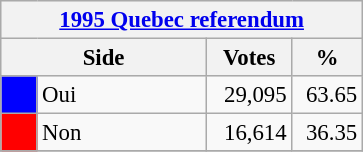<table class="wikitable" style="font-size: 95%; clear:both">
<tr style="background-color:#E9E9E9">
<th colspan=4><a href='#'>1995 Quebec referendum</a></th>
</tr>
<tr style="background-color:#E9E9E9">
<th colspan=2 style="width: 130px">Side</th>
<th style="width: 50px">Votes</th>
<th style="width: 40px">%</th>
</tr>
<tr>
<td bgcolor="blue"></td>
<td>Oui</td>
<td align="right">29,095</td>
<td align="right">63.65</td>
</tr>
<tr>
<td bgcolor="red"></td>
<td>Non</td>
<td align="right">16,614</td>
<td align="right">36.35</td>
</tr>
<tr>
</tr>
</table>
